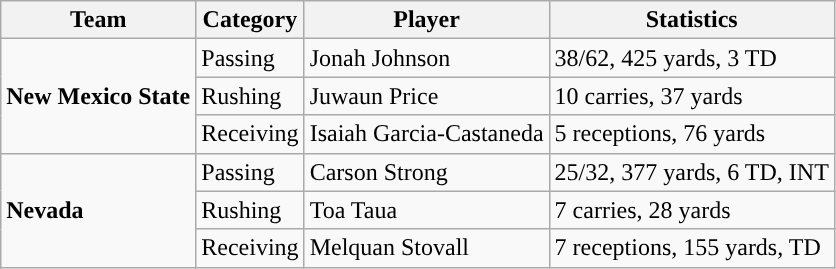<table class="wikitable" style="float: left;">
<tr>
<th>Team</th>
<th>Category</th>
<th>Player</th>
<th>Statistics</th>
</tr>
<tr>
<td rowspan=3><strong>New Mexico State</strong></td>
<td>Passing</td>
<td>Jonah Johnson</td>
<td>38/62, 425 yards, 3 TD</td>
</tr>
<tr>
<td>Rushing</td>
<td>Juwaun Price</td>
<td>10 carries, 37 yards</td>
</tr>
<tr>
<td>Receiving</td>
<td>Isaiah Garcia-Castaneda</td>
<td>5 receptions, 76 yards</td>
</tr>
<tr>
<td rowspan=3><strong>Nevada</strong></td>
<td>Passing</td>
<td>Carson Strong</td>
<td>25/32, 377 yards, 6 TD, INT</td>
</tr>
<tr>
<td>Rushing</td>
<td>Toa Taua</td>
<td>7 carries, 28 yards</td>
</tr>
<tr>
<td>Receiving</td>
<td>Melquan Stovall</td>
<td>7 receptions, 155 yards, TD</td>
</tr>
</table>
